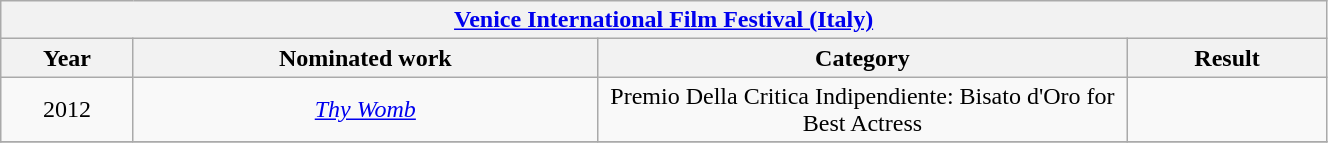<table width="70%" class="wikitable sortable">
<tr>
<th colspan="4" align="center"><a href='#'>Venice International Film Festival (Italy)</a></th>
</tr>
<tr>
<th width="10%">Year</th>
<th width="35%">Nominated work</th>
<th width="40%">Category</th>
<th width="15%">Result</th>
</tr>
<tr>
<td align="center" rowspan="1">2012</td>
<td align="center" rowspan="1"><em><a href='#'>Thy Womb</a></em></td>
<td align="center">Premio Della Critica Indipendiente: Bisato d'Oro for Best Actress</td>
<td></td>
</tr>
<tr>
</tr>
</table>
